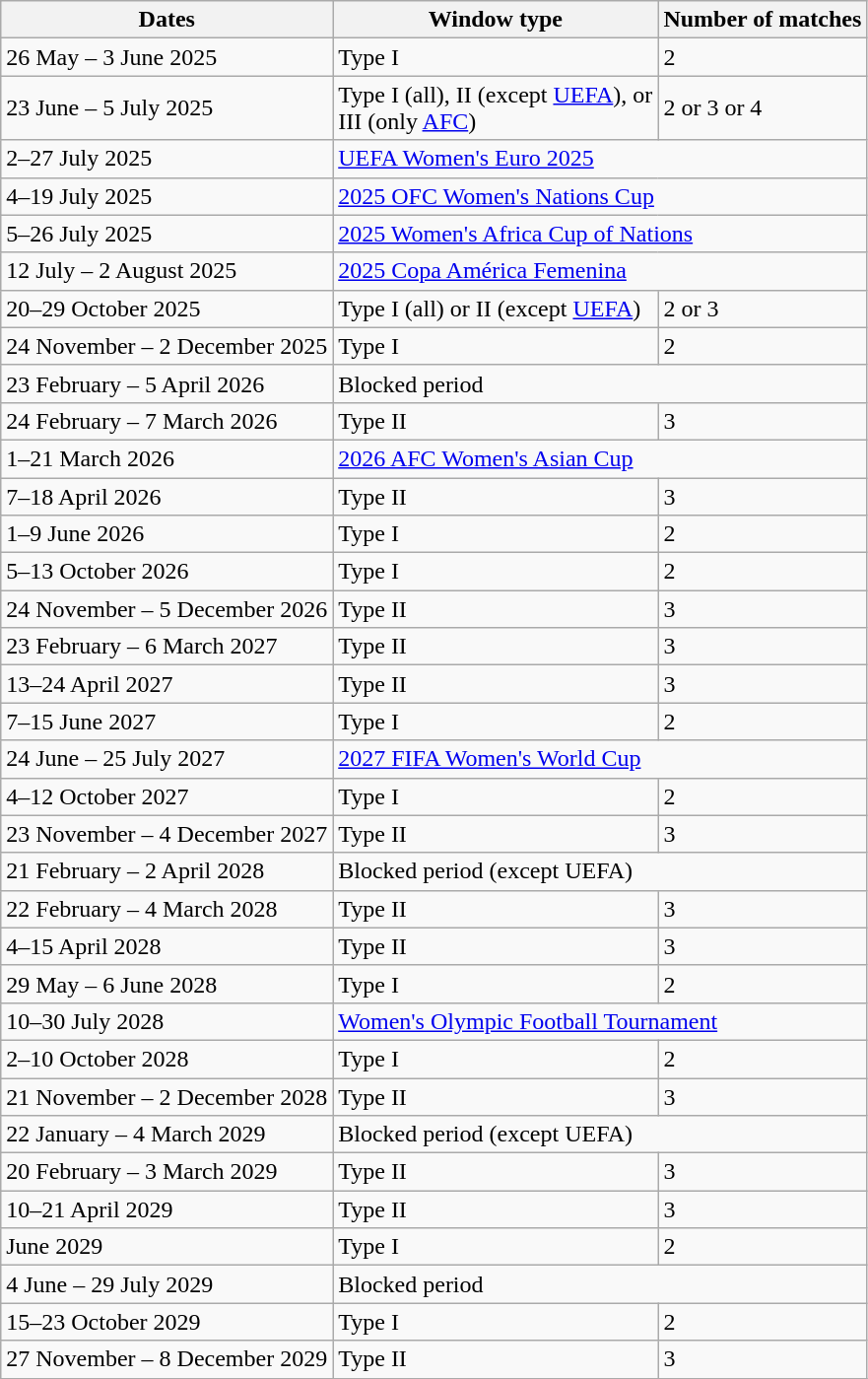<table class="wikitable defaultcenter col1left">
<tr>
<th>Dates</th>
<th>Window type</th>
<th>Number of matches</th>
</tr>
<tr>
<td>26 May – 3 June 2025</td>
<td>Type I</td>
<td>2</td>
</tr>
<tr>
<td>23 June – 5 July 2025</td>
<td>Type I (all), II (except <a href='#'>UEFA</a>), or<br> III (only <a href='#'>AFC</a>)</td>
<td>2 or 3 or 4</td>
</tr>
<tr>
<td>2–27 July 2025</td>
<td colspan="2"><a href='#'>UEFA Women's Euro 2025</a></td>
</tr>
<tr>
<td>4–19 July 2025</td>
<td colspan="2"><a href='#'>2025 OFC Women's Nations Cup</a></td>
</tr>
<tr>
<td>5–26 July 2025</td>
<td colspan="2"><a href='#'>2025 Women's Africa Cup of Nations</a></td>
</tr>
<tr>
<td>12 July – 2 August 2025</td>
<td colspan="2"><a href='#'>2025 Copa América Femenina</a></td>
</tr>
<tr>
<td>20–29 October 2025</td>
<td>Type I (all) or II (except <a href='#'>UEFA</a>)</td>
<td>2 or 3</td>
</tr>
<tr>
<td>24 November – 2 December 2025</td>
<td>Type I</td>
<td>2</td>
</tr>
<tr>
<td>23 February – 5 April 2026</td>
<td colspan="2">Blocked period</td>
</tr>
<tr>
<td>24 February – 7 March 2026</td>
<td>Type II</td>
<td>3</td>
</tr>
<tr>
<td>1–21 March 2026</td>
<td colspan="2"><a href='#'>2026 AFC Women's Asian Cup</a></td>
</tr>
<tr>
<td>7–18 April 2026</td>
<td>Type II</td>
<td>3</td>
</tr>
<tr>
<td>1–9 June  2026</td>
<td>Type I</td>
<td>2</td>
</tr>
<tr>
<td>5–13 October 2026</td>
<td>Type I</td>
<td>2</td>
</tr>
<tr>
<td>24 November – 5 December 2026</td>
<td>Type II</td>
<td>3</td>
</tr>
<tr>
<td>23 February – 6 March 2027</td>
<td>Type II</td>
<td>3</td>
</tr>
<tr>
<td>13–24 April 2027</td>
<td>Type II</td>
<td>3</td>
</tr>
<tr>
<td>7–15 June 2027</td>
<td>Type I</td>
<td>2</td>
</tr>
<tr>
<td>24 June – 25 July 2027</td>
<td colspan="2"><a href='#'>2027 FIFA Women's World Cup</a></td>
</tr>
<tr>
<td>4–12 October 2027</td>
<td>Type I</td>
<td>2</td>
</tr>
<tr>
<td>23 November – 4 December 2027</td>
<td>Type II</td>
<td>3</td>
</tr>
<tr>
<td>21 February – 2 April 2028</td>
<td colspan="2">Blocked period (except UEFA)</td>
</tr>
<tr>
<td>22 February – 4 March 2028</td>
<td>Type II</td>
<td>3</td>
</tr>
<tr>
<td>4–15 April 2028</td>
<td>Type II</td>
<td>3</td>
</tr>
<tr>
<td>29 May – 6 June 2028</td>
<td>Type I</td>
<td>2</td>
</tr>
<tr>
<td>10–30 July 2028</td>
<td colspan="2"><a href='#'>Women's Olympic Football Tournament</a></td>
</tr>
<tr>
<td>2–10 October 2028</td>
<td>Type I</td>
<td>2</td>
</tr>
<tr>
<td>21 November – 2 December 2028</td>
<td>Type II</td>
<td>3</td>
</tr>
<tr>
<td>22 January – 4 March 2029</td>
<td colspan="2">Blocked period (except UEFA)</td>
</tr>
<tr>
<td>20 February – 3 March 2029</td>
<td>Type II</td>
<td>3</td>
</tr>
<tr>
<td>10–21 April 2029</td>
<td>Type II</td>
<td>3</td>
</tr>
<tr>
<td>June 2029</td>
<td>Type I</td>
<td>2</td>
</tr>
<tr>
<td>4 June – 29 July 2029</td>
<td colspan="2">Blocked period</td>
</tr>
<tr>
<td>15–23 October 2029</td>
<td>Type I</td>
<td>2</td>
</tr>
<tr>
<td>27 November – 8 December 2029</td>
<td>Type II</td>
<td>3</td>
</tr>
<tr>
</tr>
</table>
